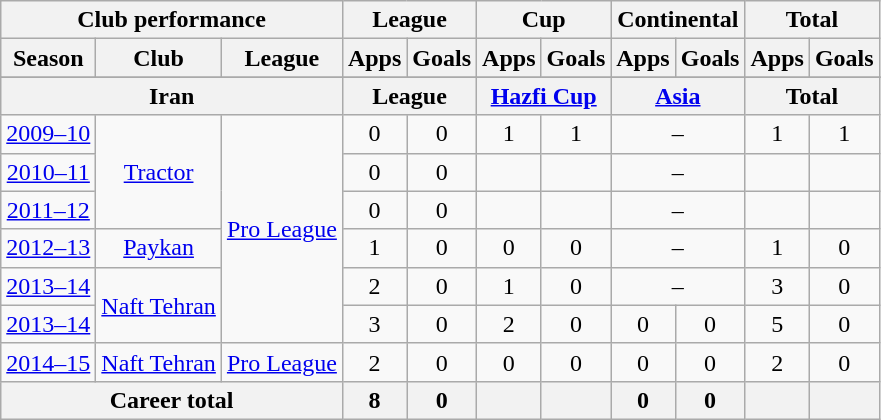<table class="wikitable" style="text-align:center">
<tr>
<th colspan=3>Club performance</th>
<th colspan=2>League</th>
<th colspan=2>Cup</th>
<th colspan=2>Continental</th>
<th colspan=2>Total</th>
</tr>
<tr>
<th>Season</th>
<th>Club</th>
<th>League</th>
<th>Apps</th>
<th>Goals</th>
<th>Apps</th>
<th>Goals</th>
<th>Apps</th>
<th>Goals</th>
<th>Apps</th>
<th>Goals</th>
</tr>
<tr>
</tr>
<tr>
<th colspan=3>Iran</th>
<th colspan=2>League</th>
<th colspan=2><a href='#'>Hazfi Cup</a></th>
<th colspan=2><a href='#'>Asia</a></th>
<th colspan=2>Total</th>
</tr>
<tr>
<td><a href='#'>2009–10</a></td>
<td rowspan="3"><a href='#'>Tractor</a></td>
<td rowspan="6"><a href='#'>Pro League</a></td>
<td>0</td>
<td>0</td>
<td>1</td>
<td>1</td>
<td colspan="2">–</td>
<td>1</td>
<td>1</td>
</tr>
<tr>
<td><a href='#'>2010–11</a></td>
<td>0</td>
<td>0</td>
<td></td>
<td></td>
<td colspan="2">–</td>
<td></td>
<td></td>
</tr>
<tr>
<td><a href='#'>2011–12</a></td>
<td>0</td>
<td>0</td>
<td></td>
<td></td>
<td colspan="2">–</td>
<td></td>
<td></td>
</tr>
<tr>
<td><a href='#'>2012–13</a></td>
<td><a href='#'>Paykan</a></td>
<td>1</td>
<td>0</td>
<td>0</td>
<td>0</td>
<td colspan="2">–</td>
<td>1</td>
<td>0</td>
</tr>
<tr>
<td><a href='#'>2013–14</a></td>
<td rowspan="2"><a href='#'>Naft Tehran</a></td>
<td>2</td>
<td>0</td>
<td>1</td>
<td>0</td>
<td colspan="2">–</td>
<td>3</td>
<td>0</td>
</tr>
<tr>
<td><a href='#'>2013–14</a></td>
<td>3</td>
<td>0</td>
<td>2</td>
<td>0</td>
<td>0</td>
<td>0</td>
<td>5</td>
<td>0</td>
</tr>
<tr>
<td><a href='#'>2014–15</a></td>
<td><a href='#'>Naft Tehran</a></td>
<td><a href='#'>Pro League</a></td>
<td>2</td>
<td>0</td>
<td>0</td>
<td>0</td>
<td>0</td>
<td>0</td>
<td>2</td>
<td>0</td>
</tr>
<tr>
<th colspan=3>Career total</th>
<th>8</th>
<th>0</th>
<th></th>
<th></th>
<th>0</th>
<th>0</th>
<th></th>
<th></th>
</tr>
</table>
